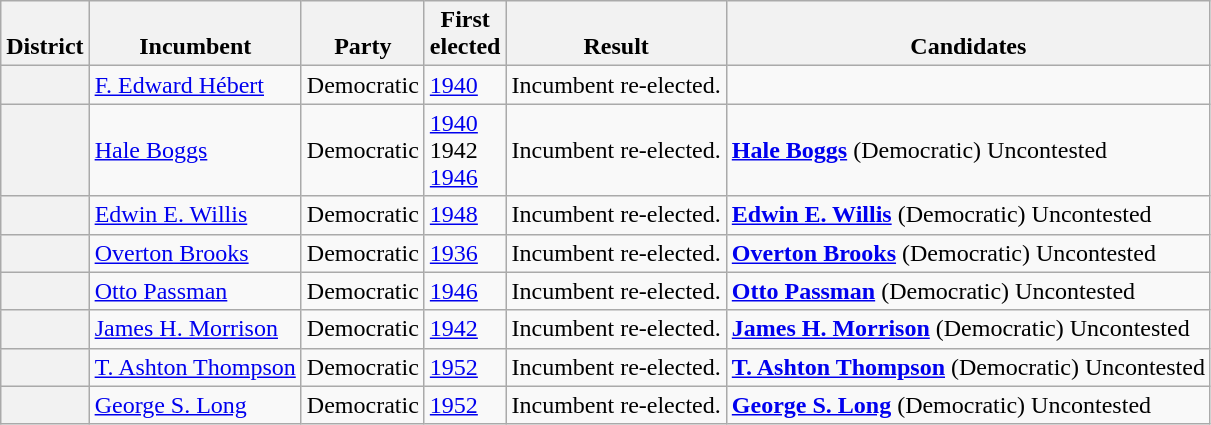<table class=wikitable>
<tr valign=bottom>
<th>District</th>
<th>Incumbent</th>
<th>Party</th>
<th>First<br>elected</th>
<th>Result</th>
<th>Candidates</th>
</tr>
<tr>
<th></th>
<td><a href='#'>F. Edward Hébert</a></td>
<td>Democratic</td>
<td><a href='#'>1940</a></td>
<td>Incumbent re-elected.</td>
<td nowrap></td>
</tr>
<tr>
<th></th>
<td><a href='#'>Hale Boggs</a></td>
<td>Democratic</td>
<td><a href='#'>1940</a><br>1942 <br><a href='#'>1946</a></td>
<td>Incumbent re-elected.</td>
<td nowrap> <strong><a href='#'>Hale Boggs</a></strong> (Democratic) Uncontested</td>
</tr>
<tr>
<th></th>
<td><a href='#'>Edwin E. Willis</a></td>
<td>Democratic</td>
<td><a href='#'>1948</a></td>
<td>Incumbent re-elected.</td>
<td nowrap> <strong><a href='#'>Edwin E. Willis</a></strong> (Democratic) Uncontested</td>
</tr>
<tr>
<th></th>
<td><a href='#'>Overton Brooks</a></td>
<td>Democratic</td>
<td><a href='#'>1936</a></td>
<td>Incumbent re-elected.</td>
<td nowrap> <strong><a href='#'>Overton Brooks</a></strong> (Democratic) Uncontested</td>
</tr>
<tr>
<th></th>
<td><a href='#'>Otto Passman</a></td>
<td>Democratic</td>
<td><a href='#'>1946</a></td>
<td>Incumbent re-elected.</td>
<td nowrap> <strong><a href='#'>Otto Passman</a></strong> (Democratic) Uncontested</td>
</tr>
<tr>
<th></th>
<td><a href='#'>James H. Morrison</a></td>
<td>Democratic</td>
<td><a href='#'>1942</a></td>
<td>Incumbent re-elected.</td>
<td nowrap> <strong><a href='#'>James H. Morrison</a></strong> (Democratic) Uncontested</td>
</tr>
<tr>
<th></th>
<td><a href='#'>T. Ashton Thompson</a></td>
<td>Democratic</td>
<td><a href='#'>1952</a></td>
<td>Incumbent re-elected.</td>
<td nowrap> <strong><a href='#'>T. Ashton Thompson</a></strong> (Democratic) Uncontested</td>
</tr>
<tr>
<th></th>
<td><a href='#'>George S. Long</a></td>
<td>Democratic</td>
<td><a href='#'>1952</a></td>
<td>Incumbent re-elected.</td>
<td nowrap> <strong><a href='#'>George S. Long</a></strong> (Democratic) Uncontested</td>
</tr>
</table>
